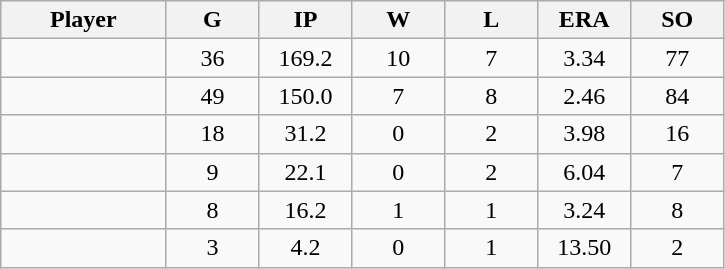<table class="wikitable sortable">
<tr>
<th bgcolor="#DDDDFF" width="16%">Player</th>
<th bgcolor="#DDDDFF" width="9%">G</th>
<th bgcolor="#DDDDFF" width="9%">IP</th>
<th bgcolor="#DDDDFF" width="9%">W</th>
<th bgcolor="#DDDDFF" width="9%">L</th>
<th bgcolor="#DDDDFF" width="9%">ERA</th>
<th bgcolor="#DDDDFF" width="9%">SO</th>
</tr>
<tr align="center">
<td></td>
<td>36</td>
<td>169.2</td>
<td>10</td>
<td>7</td>
<td>3.34</td>
<td>77</td>
</tr>
<tr align="center">
<td></td>
<td>49</td>
<td>150.0</td>
<td>7</td>
<td>8</td>
<td>2.46</td>
<td>84</td>
</tr>
<tr align="center">
<td></td>
<td>18</td>
<td>31.2</td>
<td>0</td>
<td>2</td>
<td>3.98</td>
<td>16</td>
</tr>
<tr align="center">
<td></td>
<td>9</td>
<td>22.1</td>
<td>0</td>
<td>2</td>
<td>6.04</td>
<td>7</td>
</tr>
<tr align="center">
<td></td>
<td>8</td>
<td>16.2</td>
<td>1</td>
<td>1</td>
<td>3.24</td>
<td>8</td>
</tr>
<tr align="center">
<td></td>
<td>3</td>
<td>4.2</td>
<td>0</td>
<td>1</td>
<td>13.50</td>
<td>2</td>
</tr>
</table>
